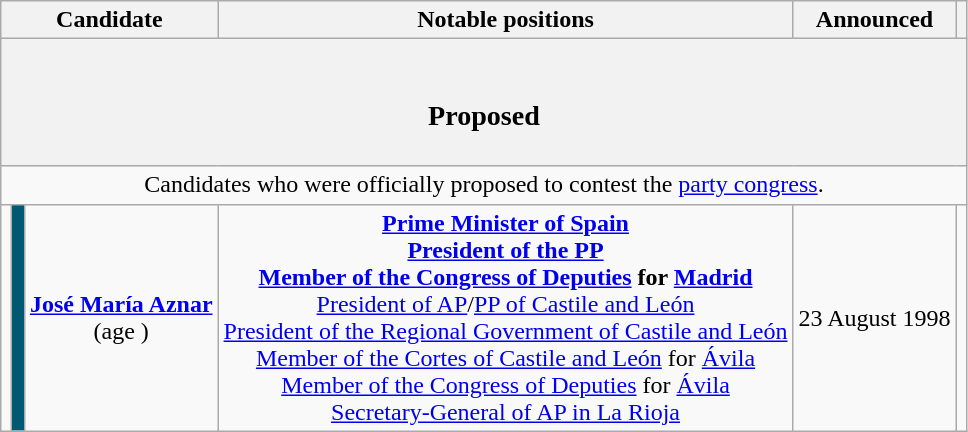<table class="wikitable" style="text-align:center;">
<tr>
<th colspan="3">Candidate</th>
<th>Notable positions</th>
<th>Announced</th>
<th></th>
</tr>
<tr>
<th colspan="6"><br><h3>Proposed</h3></th>
</tr>
<tr>
<td colspan="6">Candidates who were officially proposed to contest the <a href='#'>party congress</a>.</td>
</tr>
<tr>
<td></td>
<td width="1px" style="color:inherit;background:#005973;"></td>
<td><strong><a href='#'>José María Aznar</a></strong><br>(age )</td>
<td><strong><a href='#'>Prime Minister of Spain</a> <br><a href='#'>President of the PP</a> <br><a href='#'>Member of the Congress of Deputies</a> for <a href='#'>Madrid</a> </strong><br><a href='#'>President of AP</a>/<a href='#'>PP of Castile and León</a> <br><a href='#'>President of the Regional Government of Castile and León</a> <br><a href='#'>Member of the Cortes of Castile and León</a> for <a href='#'>Ávila</a> <br><a href='#'>Member of the Congress of Deputies</a> for <a href='#'>Ávila</a> <br><a href='#'>Secretary-General of AP in La Rioja</a> </td>
<td>23 August 1998</td>
<td></td>
</tr>
</table>
